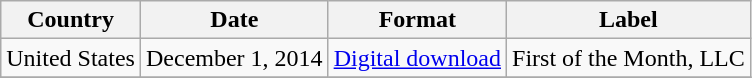<table class="wikitable">
<tr>
<th>Country</th>
<th>Date</th>
<th>Format</th>
<th>Label</th>
</tr>
<tr>
<td>United States</td>
<td rowspan="1">December 1, 2014</td>
<td rowspan="1"><a href='#'>Digital download</a></td>
<td rowspan="1">First of the Month, LLC</td>
</tr>
<tr>
</tr>
</table>
